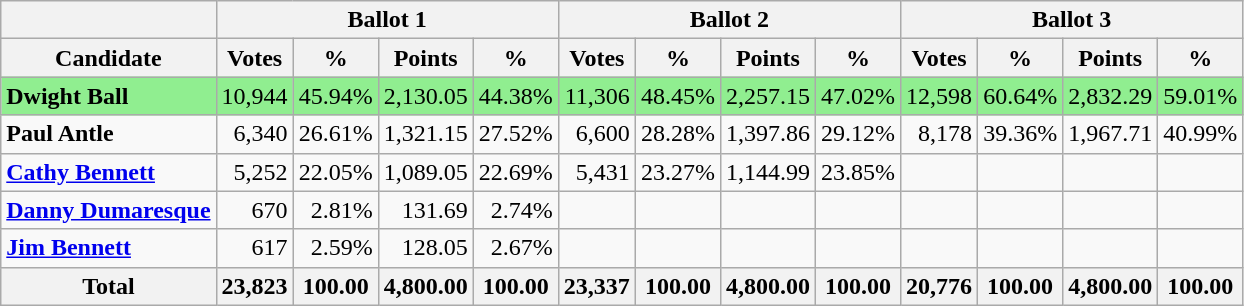<table class="wikitable">
<tr>
<th></th>
<th colspan = "4">Ballot 1</th>
<th colspan = "4">Ballot 2</th>
<th colspan = "4">Ballot 3</th>
</tr>
<tr>
<th>Candidate</th>
<th>Votes</th>
<th>%</th>
<th>Points</th>
<th>%</th>
<th>Votes</th>
<th>%</th>
<th>Points</th>
<th>%</th>
<th>Votes</th>
<th>%</th>
<th>Points</th>
<th>%</th>
</tr>
<tr style="text-align:right;background:lightgreen;">
<td align=left><strong>Dwight Ball</strong></td>
<td>10,944</td>
<td>45.94%</td>
<td>2,130.05</td>
<td>44.38%</td>
<td>11,306</td>
<td>48.45%</td>
<td>2,257.15</td>
<td>47.02%</td>
<td>12,598</td>
<td>60.64%</td>
<td>2,832.29</td>
<td>59.01%</td>
</tr>
<tr style="text-align:right;">
<td align=left><strong>Paul Antle</strong></td>
<td>6,340</td>
<td>26.61%</td>
<td>1,321.15</td>
<td>27.52%</td>
<td>6,600</td>
<td>28.28%</td>
<td>1,397.86</td>
<td>29.12%</td>
<td>8,178</td>
<td>39.36%</td>
<td>1,967.71</td>
<td>40.99%</td>
</tr>
<tr style="text-align:right;">
<td align=left><strong><a href='#'>Cathy Bennett</a></strong></td>
<td>5,252</td>
<td>22.05%</td>
<td>1,089.05</td>
<td>22.69%</td>
<td>5,431</td>
<td>23.27%</td>
<td>1,144.99</td>
<td>23.85%</td>
<td></td>
<td></td>
<td></td>
<td></td>
</tr>
<tr style="text-align:right;">
<td align=left><strong><a href='#'>Danny Dumaresque</a></strong></td>
<td>670</td>
<td>2.81%</td>
<td>131.69</td>
<td>2.74%</td>
<td></td>
<td></td>
<td></td>
<td></td>
<td></td>
<td></td>
<td></td>
<td></td>
</tr>
<tr style="text-align:right;">
<td align=left><strong><a href='#'>Jim Bennett</a></strong></td>
<td>617</td>
<td>2.59%</td>
<td>128.05</td>
<td>2.67%</td>
<td></td>
<td></td>
<td></td>
<td></td>
<td></td>
<td></td>
<td></td>
<td></td>
</tr>
<tr style="text-align:right;">
<th>Total</th>
<th>23,823</th>
<th>100.00</th>
<th>4,800.00</th>
<th>100.00</th>
<th>23,337</th>
<th>100.00</th>
<th>4,800.00</th>
<th>100.00</th>
<th>20,776</th>
<th>100.00</th>
<th>4,800.00</th>
<th>100.00</th>
</tr>
</table>
